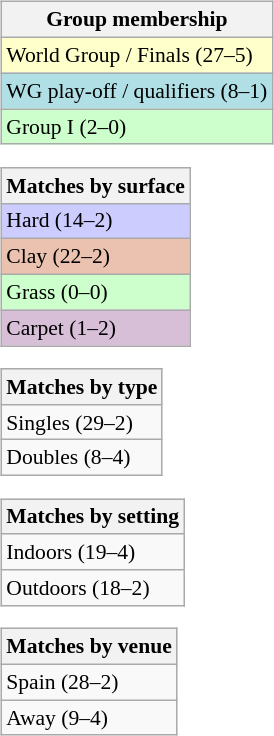<table>
<tr valign=top>
<td><br><table class="wikitable" style=font-size:90%>
<tr>
<th>Group membership</th>
</tr>
<tr style="background:#ffc;">
<td>World Group / Finals (27–5)</td>
</tr>
<tr style="background:#B0E0E6;">
<td>WG play-off / qualifiers (8–1)</td>
</tr>
<tr style="background:#cfc;">
<td>Group I (2–0)</td>
</tr>
</table>
<table class="wikitable" style=font-size:90%>
<tr>
<th>Matches by surface</th>
</tr>
<tr style="background:#ccf;">
<td>Hard (14–2)</td>
</tr>
<tr style="background:#ebc2af;">
<td>Clay (22–2)</td>
</tr>
<tr style="background:#cfc;">
<td>Grass (0–0)</td>
</tr>
<tr style="background:thistle;">
<td>Carpet (1–2)</td>
</tr>
</table>
<table class="wikitable" style=font-size:90%>
<tr>
<th>Matches by type</th>
</tr>
<tr>
<td>Singles (29–2)</td>
</tr>
<tr>
<td>Doubles (8–4)</td>
</tr>
</table>
<table class="wikitable" style=font-size:90%>
<tr>
<th>Matches by setting</th>
</tr>
<tr>
<td>Indoors (19–4)</td>
</tr>
<tr>
<td>Outdoors (18–2)</td>
</tr>
</table>
<table class="wikitable" style=font-size:90%>
<tr>
<th>Matches by venue</th>
</tr>
<tr>
<td>Spain (28–2)</td>
</tr>
<tr>
<td>Away (9–4)</td>
</tr>
</table>
</td>
</tr>
</table>
